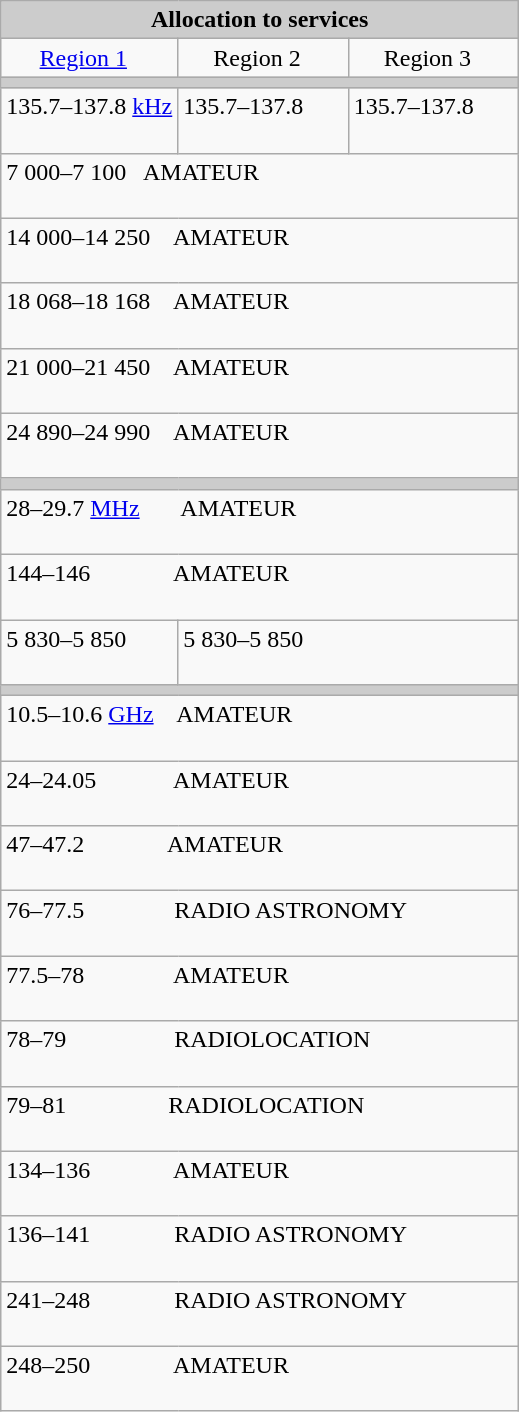<table class=wikitable>
<tr bgcolor="#CCCCCC" align="center">
<td align="center" colspan="3"><strong>Allocation to services</strong></td>
</tr>
<tr align="center">
<td align="center">     <a href='#'>Region 1</a>       </td>
<td>     Region 2       </td>
<td>     Region 3       </td>
</tr>
<tr bgcolor="#CCCCCC" align="center">
<td align="center" colspan="3"></td>
</tr>
<tr>
<td>135.7–137.8 <a href='#'>kHz</a> <br><br></td>
<td>135.7–137.8 <br><br></td>
<td>135.7–137.8 <br><br></td>
</tr>
<tr>
<td colspan="3">7 000–7 100   AMATEUR<br><br></td>
</tr>
<tr>
<td colspan="3">14 000–14 250    AMATEUR<br><br></td>
</tr>
<tr>
<td colspan="3">18 068–18 168    AMATEUR<br><br></td>
</tr>
<tr>
<td colspan="3">21 000–21 450    AMATEUR<br><br></td>
</tr>
<tr>
<td colspan="3">24 890–24 990    AMATEUR<br><br></td>
</tr>
<tr bgcolor="#CCCCCC" align="center">
<td align="center" colspan="3"></td>
</tr>
<tr>
<td colspan="3">28–29.7 <a href='#'>MHz</a>       AMATEUR<br><br></td>
</tr>
<tr>
<td colspan="3">144–146              AMATEUR<br><br></td>
</tr>
<tr>
<td>5 830–5 850<br><br></td>
<td colspan="2">5 830–5 850<br><br></td>
</tr>
<tr bgcolor="#CCCCCC" align="center">
<td align="center" colspan="3"></td>
</tr>
<tr>
<td colspan="3">10.5–10.6 <a href='#'>GHz</a>    AMATEUR<br><br></td>
</tr>
<tr>
<td colspan="3">24–24.05             AMATEUR<br><br></td>
</tr>
<tr>
<td colspan="3">47–47.2              AMATEUR<br><br></td>
</tr>
<tr>
<td colspan="3">76–77.5               RADIO ASTRONOMY<br><br></td>
</tr>
<tr>
<td colspan="3">77.5–78               AMATEUR<br><br></td>
</tr>
<tr>
<td colspan="3">78–79                  RADIOLOCATION<br><br></td>
</tr>
<tr>
<td colspan="3">79–81                 RADIOLOCATION<br><br></td>
</tr>
<tr>
<td colspan="3">134–136              AMATEUR<br><br></td>
</tr>
<tr>
<td colspan="3">136–141              RADIO ASTRONOMY<br><br></td>
</tr>
<tr>
<td colspan="3">241–248              RADIO ASTRONOMY<br><br></td>
</tr>
<tr>
<td colspan="3">248–250              AMATEUR<br><br></td>
</tr>
</table>
